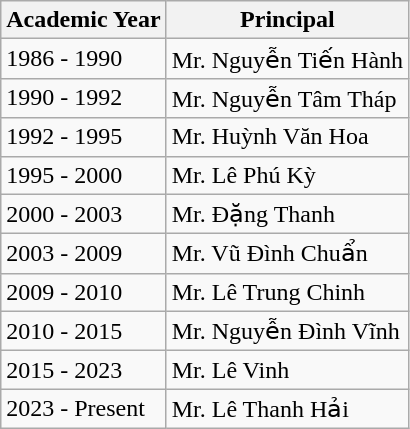<table class="wikitable">
<tr>
<th>Academic Year</th>
<th>Principal</th>
</tr>
<tr>
<td>1986 - 1990</td>
<td>Mr. Nguyễn Tiến Hành</td>
</tr>
<tr>
<td>1990 - 1992</td>
<td>Mr. Nguyễn Tâm Tháp</td>
</tr>
<tr>
<td>1992 - 1995</td>
<td>Mr. Huỳnh Văn Hoa</td>
</tr>
<tr>
<td>1995 - 2000</td>
<td>Mr. Lê Phú Kỳ</td>
</tr>
<tr>
<td>2000 - 2003</td>
<td>Mr. Đặng Thanh</td>
</tr>
<tr>
<td>2003 - 2009</td>
<td>Mr. Vũ Đình Chuẩn</td>
</tr>
<tr>
<td>2009 - 2010</td>
<td>Mr. Lê Trung Chinh </td>
</tr>
<tr>
<td>2010 - 2015</td>
<td>Mr. Nguyễn Đình Vĩnh</td>
</tr>
<tr>
<td>2015 - 2023</td>
<td>Mr. Lê Vinh</td>
</tr>
<tr>
<td>2023 - Present</td>
<td>Mr. Lê Thanh Hải</td>
</tr>
</table>
